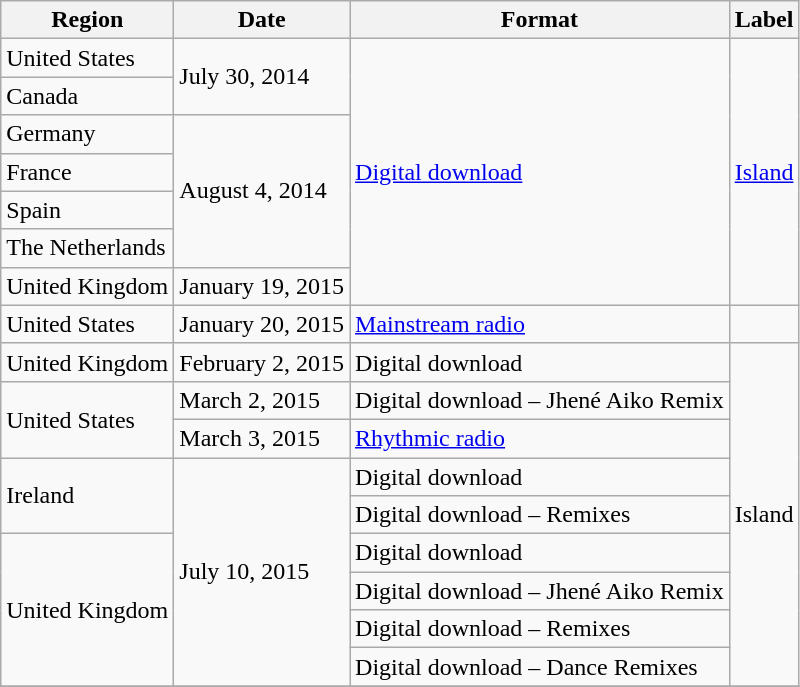<table class=wikitable>
<tr>
<th>Region</th>
<th>Date</th>
<th>Format</th>
<th>Label</th>
</tr>
<tr>
<td rowspan="1">United States</td>
<td rowspan="2">July 30, 2014</td>
<td rowspan="7"><a href='#'>Digital download</a></td>
<td rowspan="7"><a href='#'>Island</a></td>
</tr>
<tr>
<td rowspan="1">Canada</td>
</tr>
<tr>
<td rowspan="1">Germany</td>
<td rowspan="4">August 4, 2014</td>
</tr>
<tr>
<td rowspan="1">France</td>
</tr>
<tr>
<td rowspan="1">Spain</td>
</tr>
<tr>
<td rowspan="1">The Netherlands</td>
</tr>
<tr>
<td rowspan="1">United Kingdom</td>
<td rowspan="1">January 19, 2015</td>
</tr>
<tr>
<td>United States</td>
<td>January 20, 2015</td>
<td><a href='#'>Mainstream radio</a></td>
<td></td>
</tr>
<tr>
<td rowspan="1">United Kingdom</td>
<td rowspan="1">February 2, 2015</td>
<td rowspan="1">Digital download</td>
<td rowspan="9">Island</td>
</tr>
<tr>
<td rowspan="2">United States</td>
<td rowspan="1">March 2, 2015</td>
<td rowspan="1">Digital download – Jhené Aiko Remix</td>
</tr>
<tr>
<td>March 3, 2015</td>
<td><a href='#'>Rhythmic radio</a></td>
</tr>
<tr>
<td rowspan="2">Ireland</td>
<td rowspan="6">July 10, 2015</td>
<td rowspan="1">Digital download</td>
</tr>
<tr>
<td rowspan="1">Digital download – Remixes</td>
</tr>
<tr>
<td rowspan="4">United Kingdom</td>
<td rowspan="1">Digital download</td>
</tr>
<tr>
<td rowspan="1">Digital download – Jhené Aiko Remix</td>
</tr>
<tr>
<td rowspan="1">Digital download – Remixes</td>
</tr>
<tr>
<td rowspan="1">Digital download – Dance Remixes</td>
</tr>
<tr>
</tr>
</table>
